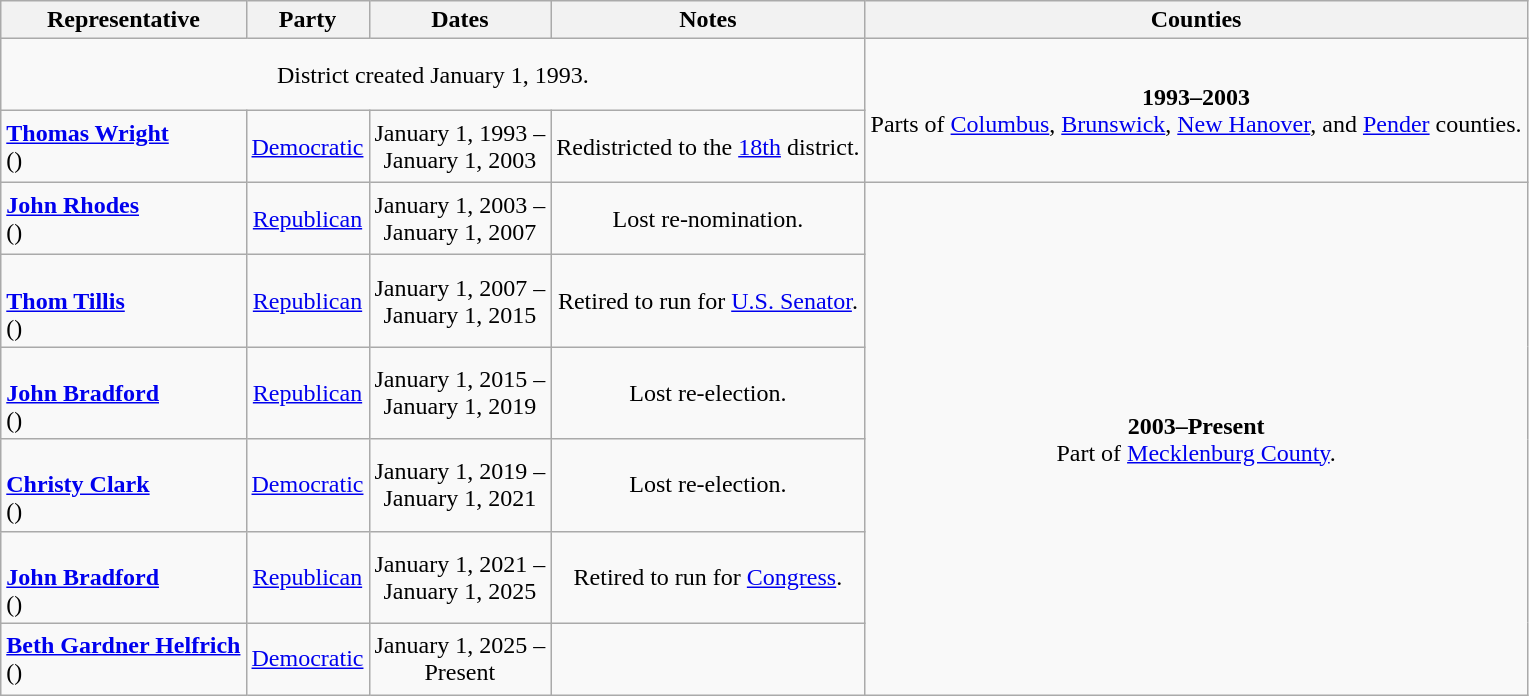<table class=wikitable style="text-align:center">
<tr>
<th>Representative</th>
<th>Party</th>
<th>Dates</th>
<th>Notes</th>
<th>Counties</th>
</tr>
<tr style="height:3em">
<td colspan=4>District created January 1, 1993.</td>
<td rowspan=2><strong>1993–2003</strong> <br> Parts of <a href='#'>Columbus</a>, <a href='#'>Brunswick</a>, <a href='#'>New Hanover</a>, and <a href='#'>Pender</a> counties.</td>
</tr>
<tr style="height:3em">
<td align=left><strong><a href='#'>Thomas Wright</a></strong><br>()</td>
<td><a href='#'>Democratic</a></td>
<td nowrap>January 1, 1993 – <br> January 1, 2003</td>
<td>Redistricted to the <a href='#'>18th</a> district.</td>
</tr>
<tr style="height:3em">
<td align=left><strong><a href='#'>John Rhodes</a></strong><br>()</td>
<td><a href='#'>Republican</a></td>
<td nowrap>January 1, 2003 – <br> January 1, 2007</td>
<td>Lost re-nomination.</td>
<td rowspan=6><strong>2003–Present</strong> <br> Part of <a href='#'>Mecklenburg County</a>.</td>
</tr>
<tr style="height:3em">
<td align=left><br><strong><a href='#'>Thom Tillis</a></strong><br>()</td>
<td><a href='#'>Republican</a></td>
<td nowrap>January 1, 2007 – <br> January 1, 2015</td>
<td>Retired to run for <a href='#'>U.S. Senator</a>.</td>
</tr>
<tr style="height:3em">
<td align=left><br><strong><a href='#'>John Bradford</a></strong><br>()</td>
<td><a href='#'>Republican</a></td>
<td nowrap>January 1, 2015 – <br> January 1, 2019</td>
<td>Lost re-election.</td>
</tr>
<tr style="height:3em">
<td align=left><br><strong><a href='#'>Christy Clark</a></strong><br>()</td>
<td><a href='#'>Democratic</a></td>
<td nowrap>January 1, 2019 – <br> January 1, 2021</td>
<td>Lost re-election.</td>
</tr>
<tr style="height:3em">
<td align=left><br><strong><a href='#'>John Bradford</a></strong><br>()</td>
<td><a href='#'>Republican</a></td>
<td nowrap>January 1, 2021 – <br> January 1, 2025</td>
<td>Retired to run for <a href='#'>Congress</a>.</td>
</tr>
<tr style="height:3em">
<td align=left><strong><a href='#'>Beth Gardner Helfrich</a></strong><br>()</td>
<td><a href='#'>Democratic</a></td>
<td nowrap>January 1, 2025 – <br> Present</td>
<td></td>
</tr>
</table>
